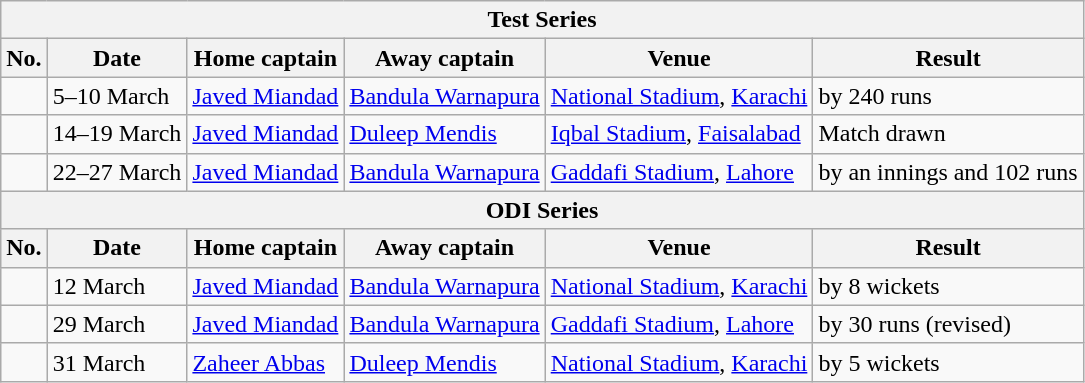<table class="wikitable">
<tr>
<th colspan="9">Test Series</th>
</tr>
<tr>
<th>No.</th>
<th>Date</th>
<th>Home captain</th>
<th>Away captain</th>
<th>Venue</th>
<th>Result</th>
</tr>
<tr>
<td></td>
<td>5–10 March</td>
<td><a href='#'>Javed Miandad</a></td>
<td><a href='#'>Bandula Warnapura</a></td>
<td><a href='#'>National Stadium</a>, <a href='#'>Karachi</a></td>
<td> by 240 runs</td>
</tr>
<tr>
<td></td>
<td>14–19 March</td>
<td><a href='#'>Javed Miandad</a></td>
<td><a href='#'>Duleep Mendis</a></td>
<td><a href='#'>Iqbal Stadium</a>, <a href='#'>Faisalabad</a></td>
<td>Match drawn</td>
</tr>
<tr>
<td></td>
<td>22–27 March</td>
<td><a href='#'>Javed Miandad</a></td>
<td><a href='#'>Bandula Warnapura</a></td>
<td><a href='#'>Gaddafi Stadium</a>, <a href='#'>Lahore</a></td>
<td> by an innings and 102 runs</td>
</tr>
<tr>
<th colspan="9">ODI Series</th>
</tr>
<tr>
<th>No.</th>
<th>Date</th>
<th>Home captain</th>
<th>Away captain</th>
<th>Venue</th>
<th>Result</th>
</tr>
<tr>
<td></td>
<td>12 March</td>
<td><a href='#'>Javed Miandad</a></td>
<td><a href='#'>Bandula Warnapura</a></td>
<td><a href='#'>National Stadium</a>, <a href='#'>Karachi</a></td>
<td> by 8 wickets</td>
</tr>
<tr>
<td></td>
<td>29 March</td>
<td><a href='#'>Javed Miandad</a></td>
<td><a href='#'>Bandula Warnapura</a></td>
<td><a href='#'>Gaddafi Stadium</a>, <a href='#'>Lahore</a></td>
<td> by 30 runs (revised)</td>
</tr>
<tr>
<td></td>
<td>31 March</td>
<td><a href='#'>Zaheer Abbas</a></td>
<td><a href='#'>Duleep Mendis</a></td>
<td><a href='#'>National Stadium</a>, <a href='#'>Karachi</a></td>
<td> by 5 wickets</td>
</tr>
</table>
